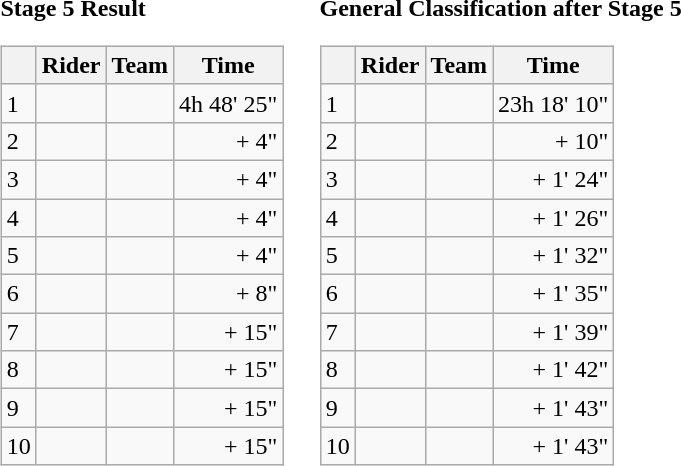<table>
<tr>
<td><strong>Stage 5 Result</strong><br><table class="wikitable">
<tr>
<th></th>
<th>Rider</th>
<th>Team</th>
<th>Time</th>
</tr>
<tr>
<td>1</td>
<td></td>
<td></td>
<td align="right">4h 48' 25"</td>
</tr>
<tr>
<td>2</td>
<td></td>
<td></td>
<td align="right">+ 4"</td>
</tr>
<tr>
<td>3</td>
<td></td>
<td></td>
<td align="right">+ 4"</td>
</tr>
<tr>
<td>4</td>
<td></td>
<td></td>
<td align="right">+ 4"</td>
</tr>
<tr>
<td>5</td>
<td></td>
<td></td>
<td align="right">+ 4"</td>
</tr>
<tr>
<td>6</td>
<td></td>
<td></td>
<td align="right">+ 8"</td>
</tr>
<tr>
<td>7</td>
<td></td>
<td></td>
<td align="right">+ 15"</td>
</tr>
<tr>
<td>8</td>
<td></td>
<td></td>
<td align="right">+ 15"</td>
</tr>
<tr>
<td>9</td>
<td></td>
<td></td>
<td align="right">+ 15"</td>
</tr>
<tr>
<td>10</td>
<td></td>
<td></td>
<td align="right">+ 15"</td>
</tr>
</table>
</td>
<td></td>
<td><strong>General Classification after Stage 5</strong><br><table class="wikitable">
<tr>
<th></th>
<th>Rider</th>
<th>Team</th>
<th>Time</th>
</tr>
<tr>
<td>1</td>
<td> </td>
<td></td>
<td align="right">23h 18' 10"</td>
</tr>
<tr>
<td>2</td>
<td></td>
<td></td>
<td align="right">+ 10"</td>
</tr>
<tr>
<td>3</td>
<td></td>
<td></td>
<td align="right">+ 1' 24"</td>
</tr>
<tr>
<td>4</td>
<td></td>
<td></td>
<td align="right">+ 1' 26"</td>
</tr>
<tr>
<td>5</td>
<td></td>
<td></td>
<td align="right">+ 1' 32"</td>
</tr>
<tr>
<td>6</td>
<td></td>
<td></td>
<td align="right">+ 1' 35"</td>
</tr>
<tr>
<td>7</td>
<td></td>
<td></td>
<td align="right">+ 1' 39"</td>
</tr>
<tr>
<td>8</td>
<td></td>
<td></td>
<td align="right">+ 1' 42"</td>
</tr>
<tr>
<td>9</td>
<td></td>
<td></td>
<td align="right">+ 1' 43"</td>
</tr>
<tr>
<td>10</td>
<td></td>
<td></td>
<td align="right">+ 1' 43"</td>
</tr>
</table>
</td>
</tr>
</table>
